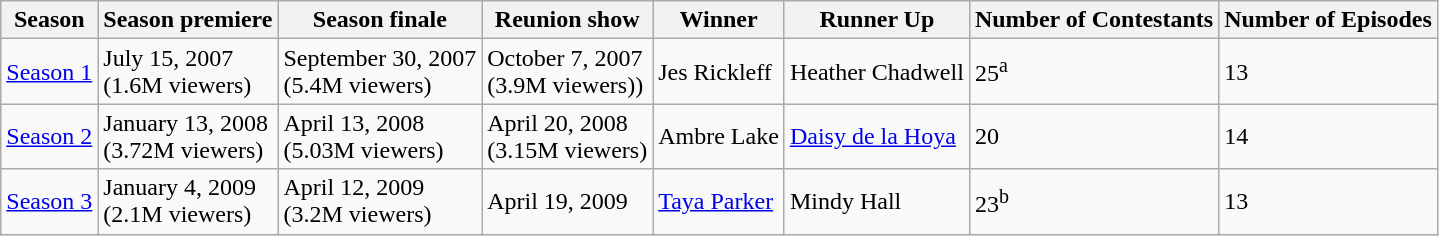<table class="wikitable">
<tr>
<th>Season</th>
<th>Season premiere</th>
<th>Season finale</th>
<th>Reunion show</th>
<th>Winner</th>
<th>Runner Up</th>
<th>Number of Contestants</th>
<th>Number of Episodes</th>
</tr>
<tr>
<td><a href='#'>Season 1</a></td>
<td>July 15, 2007<br>(1.6M viewers)</td>
<td>September 30, 2007<br>(5.4M viewers)</td>
<td>October 7, 2007<br>(3.9M viewers))</td>
<td>Jes Rickleff</td>
<td>Heather Chadwell</td>
<td>25<sup>a</sup></td>
<td>13</td>
</tr>
<tr>
<td><a href='#'>Season 2</a></td>
<td>January 13, 2008<br>(3.72M viewers)</td>
<td>April 13, 2008<br>(5.03M viewers)</td>
<td>April 20, 2008<br>(3.15M viewers)</td>
<td>Ambre Lake</td>
<td><a href='#'>Daisy de la Hoya</a></td>
<td>20</td>
<td>14</td>
</tr>
<tr>
<td><a href='#'>Season 3</a></td>
<td>January 4, 2009<br>(2.1M viewers)</td>
<td>April 12, 2009<br>(3.2M viewers)</td>
<td>April 19, 2009</td>
<td><a href='#'>Taya Parker</a></td>
<td>Mindy Hall</td>
<td>23<sup>b</sup></td>
<td>13</td>
</tr>
</table>
